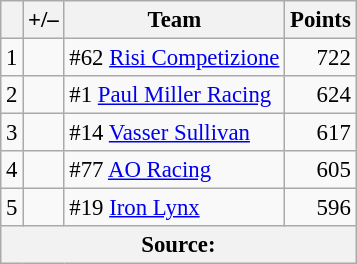<table class="wikitable" style="font-size: 95%;">
<tr>
<th scope="col"></th>
<th scope="col">+/–</th>
<th scope="col">Team</th>
<th scope="col">Points</th>
</tr>
<tr>
<td align=center>1</td>
<td align="left"></td>
<td>#62 <a href='#'>Risi Competizione</a></td>
<td align=right>722</td>
</tr>
<tr>
<td align=center>2</td>
<td align=left></td>
<td>#1 <a href='#'>Paul Miller Racing</a></td>
<td align=right>624</td>
</tr>
<tr>
<td align=center>3</td>
<td align=left></td>
<td>#14 <a href='#'>Vasser Sullivan</a></td>
<td align=right>617</td>
</tr>
<tr>
<td align=center>4</td>
<td align=left></td>
<td>#77 <a href='#'>AO Racing</a></td>
<td align=right>605</td>
</tr>
<tr>
<td align=center>5</td>
<td align=left></td>
<td>#19 <a href='#'>Iron Lynx</a></td>
<td align=right>596</td>
</tr>
<tr>
<th colspan=5>Source:</th>
</tr>
</table>
